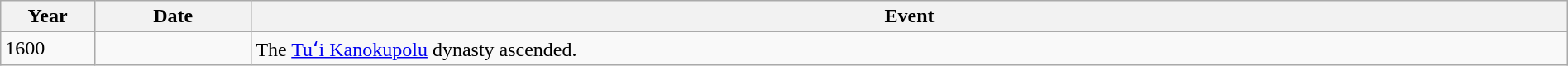<table class="wikitable" width="100%">
<tr>
<th style="width:6%">Year</th>
<th style="width:10%">Date</th>
<th>Event</th>
</tr>
<tr>
<td>1600</td>
<td></td>
<td>The <a href='#'>Tuʻi Kanokupolu</a> dynasty ascended.</td>
</tr>
</table>
